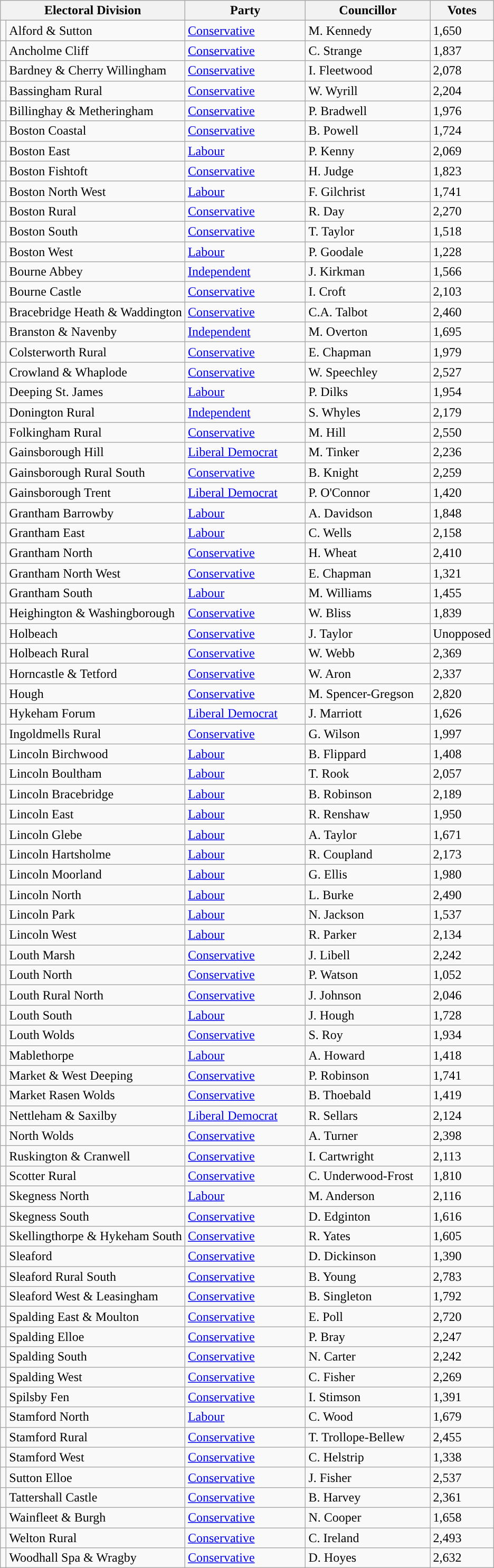<table class="wikitable">
<tr>
<th colspan="2">Electoral Division</th>
<th width="145px">Party</th>
<th width="150px">Councillor</th>
<th width="60px">Votes</th>
</tr>
<tr>
<td style="color:inherit;background:"></td>
<td>Alford & Sutton</td>
<td><a href='#'>Conservative</a></td>
<td>M. Kennedy</td>
<td>1,650</td>
</tr>
<tr>
<td style="color:inherit;background:"></td>
<td>Ancholme Cliff</td>
<td><a href='#'>Conservative</a></td>
<td>C. Strange</td>
<td>1,837</td>
</tr>
<tr>
<td style="color:inherit;background:"></td>
<td>Bardney & Cherry Willingham</td>
<td><a href='#'>Conservative</a></td>
<td>I. Fleetwood</td>
<td>2,078</td>
</tr>
<tr>
<td style="color:inherit;background:"></td>
<td>Bassingham Rural</td>
<td><a href='#'>Conservative</a></td>
<td>W. Wyrill</td>
<td>2,204</td>
</tr>
<tr>
<td style="color:inherit;background:"></td>
<td>Billinghay & Metheringham</td>
<td><a href='#'>Conservative</a></td>
<td>P. Bradwell</td>
<td>1,976</td>
</tr>
<tr>
<td style="color:inherit;background:"></td>
<td>Boston Coastal</td>
<td><a href='#'>Conservative</a></td>
<td>B. Powell</td>
<td>1,724</td>
</tr>
<tr>
<td style="color:inherit;background:"></td>
<td>Boston East</td>
<td><a href='#'>Labour</a></td>
<td>P. Kenny</td>
<td>2,069</td>
</tr>
<tr>
<td style="color:inherit;background:"></td>
<td>Boston Fishtoft</td>
<td><a href='#'>Conservative</a></td>
<td>H. Judge</td>
<td>1,823</td>
</tr>
<tr>
<td style="color:inherit;background:"></td>
<td>Boston North West</td>
<td><a href='#'>Labour</a></td>
<td>F. Gilchrist</td>
<td>1,741</td>
</tr>
<tr>
<td style="color:inherit;background:"></td>
<td>Boston Rural</td>
<td><a href='#'>Conservative</a></td>
<td>R. Day</td>
<td>2,270</td>
</tr>
<tr>
<td style="color:inherit;background:"></td>
<td>Boston South</td>
<td><a href='#'>Conservative</a></td>
<td>T. Taylor</td>
<td>1,518</td>
</tr>
<tr>
<td style="color:inherit;background:"></td>
<td>Boston West</td>
<td><a href='#'>Labour</a></td>
<td>P. Goodale</td>
<td>1,228</td>
</tr>
<tr>
<td style="color:inherit;background:"></td>
<td>Bourne Abbey</td>
<td><a href='#'>Independent</a></td>
<td>J. Kirkman</td>
<td>1,566</td>
</tr>
<tr>
<td style="color:inherit;background:"></td>
<td>Bourne Castle</td>
<td><a href='#'>Conservative</a></td>
<td>I. Croft</td>
<td>2,103</td>
</tr>
<tr>
<td style="color:inherit;background:"></td>
<td>Bracebridge Heath & Waddington</td>
<td><a href='#'>Conservative</a></td>
<td>C.A. Talbot</td>
<td>2,460</td>
</tr>
<tr>
<td style="color:inherit;background:"></td>
<td>Branston & Navenby</td>
<td><a href='#'>Independent</a></td>
<td>M. Overton</td>
<td>1,695</td>
</tr>
<tr>
<td style="color:inherit;background:"></td>
<td>Colsterworth Rural</td>
<td><a href='#'>Conservative</a></td>
<td>E. Chapman</td>
<td>1,979</td>
</tr>
<tr>
<td style="color:inherit;background:"></td>
<td>Crowland & Whaplode</td>
<td><a href='#'>Conservative</a></td>
<td>W. Speechley</td>
<td>2,527</td>
</tr>
<tr>
<td style="color:inherit;background:"></td>
<td>Deeping St. James</td>
<td><a href='#'>Labour</a></td>
<td>P. Dilks</td>
<td>1,954</td>
</tr>
<tr>
<td style="color:inherit;background:"></td>
<td>Donington Rural</td>
<td><a href='#'>Independent</a></td>
<td>S. Whyles</td>
<td>2,179</td>
</tr>
<tr>
<td style="color:inherit;background:"></td>
<td>Folkingham Rural</td>
<td><a href='#'>Conservative</a></td>
<td>M. Hill</td>
<td>2,550</td>
</tr>
<tr>
<td style="color:inherit;background:"></td>
<td>Gainsborough Hill</td>
<td><a href='#'>Liberal Democrat</a></td>
<td>M. Tinker</td>
<td>2,236</td>
</tr>
<tr>
<td style="color:inherit;background:"></td>
<td>Gainsborough Rural South</td>
<td><a href='#'>Conservative</a></td>
<td>B. Knight</td>
<td>2,259</td>
</tr>
<tr>
<td style="color:inherit;background:"></td>
<td>Gainsborough Trent</td>
<td><a href='#'>Liberal Democrat</a></td>
<td>P. O'Connor</td>
<td>1,420</td>
</tr>
<tr>
<td style="color:inherit;background:"></td>
<td>Grantham Barrowby</td>
<td><a href='#'>Labour</a></td>
<td>A. Davidson</td>
<td>1,848</td>
</tr>
<tr>
<td style="color:inherit;background:"></td>
<td>Grantham East</td>
<td><a href='#'>Labour</a></td>
<td>C. Wells</td>
<td>2,158</td>
</tr>
<tr>
<td style="color:inherit;background:"></td>
<td>Grantham North</td>
<td><a href='#'>Conservative</a></td>
<td>H. Wheat</td>
<td>2,410</td>
</tr>
<tr>
<td style="color:inherit;background:"></td>
<td>Grantham North West</td>
<td><a href='#'>Conservative</a></td>
<td>E. Chapman</td>
<td>1,321</td>
</tr>
<tr>
<td style="color:inherit;background:"></td>
<td>Grantham South</td>
<td><a href='#'>Labour</a></td>
<td>M. Williams</td>
<td>1,455</td>
</tr>
<tr>
<td style="color:inherit;background:"></td>
<td>Heighington & Washingborough</td>
<td><a href='#'>Conservative</a></td>
<td>W. Bliss</td>
<td>1,839</td>
</tr>
<tr>
<td style="color:inherit;background:"></td>
<td>Holbeach</td>
<td><a href='#'>Conservative</a></td>
<td>J. Taylor</td>
<td>Unopposed</td>
</tr>
<tr>
<td style="color:inherit;background:"></td>
<td>Holbeach Rural</td>
<td><a href='#'>Conservative</a></td>
<td>W. Webb</td>
<td>2,369</td>
</tr>
<tr>
<td style="color:inherit;background:"></td>
<td>Horncastle & Tetford</td>
<td><a href='#'>Conservative</a></td>
<td>W. Aron</td>
<td>2,337</td>
</tr>
<tr>
<td style="color:inherit;background:"></td>
<td>Hough</td>
<td><a href='#'>Conservative</a></td>
<td>M. Spencer-Gregson</td>
<td>2,820</td>
</tr>
<tr>
<td style="color:inherit;background:"></td>
<td>Hykeham Forum</td>
<td><a href='#'>Liberal Democrat</a></td>
<td>J. Marriott</td>
<td>1,626</td>
</tr>
<tr>
<td style="color:inherit;background:"></td>
<td>Ingoldmells Rural</td>
<td><a href='#'>Conservative</a></td>
<td>G. Wilson</td>
<td>1,997</td>
</tr>
<tr>
<td style="color:inherit;background:"></td>
<td>Lincoln Birchwood</td>
<td><a href='#'>Labour</a></td>
<td>B. Flippard</td>
<td>1,408</td>
</tr>
<tr>
<td style="color:inherit;background:"></td>
<td>Lincoln Boultham</td>
<td><a href='#'>Labour</a></td>
<td>T. Rook</td>
<td>2,057</td>
</tr>
<tr>
<td style="color:inherit;background:"></td>
<td>Lincoln Bracebridge</td>
<td><a href='#'>Labour</a></td>
<td>B. Robinson</td>
<td>2,189</td>
</tr>
<tr>
<td style="color:inherit;background:"></td>
<td>Lincoln East</td>
<td><a href='#'>Labour</a></td>
<td>R. Renshaw</td>
<td>1,950</td>
</tr>
<tr>
<td style="color:inherit;background:"></td>
<td>Lincoln Glebe</td>
<td><a href='#'>Labour</a></td>
<td>A. Taylor</td>
<td>1,671</td>
</tr>
<tr>
<td style="color:inherit;background:"></td>
<td>Lincoln Hartsholme</td>
<td><a href='#'>Labour</a></td>
<td>R. Coupland</td>
<td>2,173</td>
</tr>
<tr>
<td style="color:inherit;background:"></td>
<td>Lincoln Moorland</td>
<td><a href='#'>Labour</a></td>
<td>G. Ellis</td>
<td>1,980</td>
</tr>
<tr>
<td style="color:inherit;background:"></td>
<td>Lincoln North</td>
<td><a href='#'>Labour</a></td>
<td>L. Burke</td>
<td>2,490</td>
</tr>
<tr>
<td style="color:inherit;background:"></td>
<td>Lincoln Park</td>
<td><a href='#'>Labour</a></td>
<td>N. Jackson</td>
<td>1,537</td>
</tr>
<tr>
<td style="color:inherit;background:"></td>
<td>Lincoln West</td>
<td><a href='#'>Labour</a></td>
<td>R. Parker</td>
<td>2,134</td>
</tr>
<tr>
<td style="color:inherit;background:"></td>
<td>Louth Marsh</td>
<td><a href='#'>Conservative</a></td>
<td>J. Libell</td>
<td>2,242</td>
</tr>
<tr>
<td style="color:inherit;background:"></td>
<td>Louth North</td>
<td><a href='#'>Conservative</a></td>
<td>P. Watson</td>
<td>1,052</td>
</tr>
<tr>
<td style="color:inherit;background:"></td>
<td>Louth Rural North</td>
<td><a href='#'>Conservative</a></td>
<td>J. Johnson</td>
<td>2,046</td>
</tr>
<tr>
<td style="color:inherit;background:"></td>
<td>Louth South</td>
<td><a href='#'>Labour</a></td>
<td>J. Hough</td>
<td>1,728</td>
</tr>
<tr>
<td style="color:inherit;background:"></td>
<td>Louth Wolds</td>
<td><a href='#'>Conservative</a></td>
<td>S. Roy</td>
<td>1,934</td>
</tr>
<tr>
<td style="color:inherit;background:"></td>
<td>Mablethorpe</td>
<td><a href='#'>Labour</a></td>
<td>A. Howard</td>
<td>1,418</td>
</tr>
<tr>
<td style="color:inherit;background:"></td>
<td>Market & West Deeping</td>
<td><a href='#'>Conservative</a></td>
<td>P. Robinson</td>
<td>1,741</td>
</tr>
<tr>
<td style="color:inherit;background:"></td>
<td>Market Rasen Wolds</td>
<td><a href='#'>Conservative</a></td>
<td>B. Thoebald</td>
<td>1,419</td>
</tr>
<tr>
<td style="color:inherit;background:"></td>
<td>Nettleham & Saxilby</td>
<td><a href='#'>Liberal Democrat</a></td>
<td>R. Sellars</td>
<td>2,124</td>
</tr>
<tr>
<td style="color:inherit;background:"></td>
<td>North Wolds</td>
<td><a href='#'>Conservative</a></td>
<td>A. Turner</td>
<td>2,398</td>
</tr>
<tr>
<td style="color:inherit;background:"></td>
<td>Ruskington & Cranwell</td>
<td><a href='#'>Conservative</a></td>
<td>I. Cartwright</td>
<td>2,113</td>
</tr>
<tr>
<td style="color:inherit;background:"></td>
<td>Scotter Rural</td>
<td><a href='#'>Conservative</a></td>
<td>C. Underwood-Frost</td>
<td>1,810</td>
</tr>
<tr>
<td style="color:inherit;background:"></td>
<td>Skegness North</td>
<td><a href='#'>Labour</a></td>
<td>M. Anderson</td>
<td>2,116</td>
</tr>
<tr>
<td style="color:inherit;background:"></td>
<td>Skegness South</td>
<td><a href='#'>Conservative</a></td>
<td>D. Edginton</td>
<td>1,616</td>
</tr>
<tr>
<td style="color:inherit;background:"></td>
<td>Skellingthorpe & Hykeham South</td>
<td><a href='#'>Conservative</a></td>
<td>R. Yates</td>
<td>1,605</td>
</tr>
<tr>
<td style="color:inherit;background:"></td>
<td>Sleaford</td>
<td><a href='#'>Conservative</a></td>
<td>D. Dickinson</td>
<td>1,390</td>
</tr>
<tr>
<td style="color:inherit;background:"></td>
<td>Sleaford Rural South</td>
<td><a href='#'>Conservative</a></td>
<td>B. Young</td>
<td>2,783</td>
</tr>
<tr>
<td style="color:inherit;background:"></td>
<td>Sleaford West & Leasingham</td>
<td><a href='#'>Conservative</a></td>
<td>B. Singleton</td>
<td>1,792</td>
</tr>
<tr>
<td style="color:inherit;background:"></td>
<td>Spalding East & Moulton</td>
<td><a href='#'>Conservative</a></td>
<td>E. Poll</td>
<td>2,720</td>
</tr>
<tr>
<td style="color:inherit;background:"></td>
<td>Spalding Elloe</td>
<td><a href='#'>Conservative</a></td>
<td>P. Bray</td>
<td>2,247</td>
</tr>
<tr>
<td style="color:inherit;background:"></td>
<td>Spalding South</td>
<td><a href='#'>Conservative</a></td>
<td>N. Carter</td>
<td>2,242</td>
</tr>
<tr>
<td style="color:inherit;background:"></td>
<td>Spalding West</td>
<td><a href='#'>Conservative</a></td>
<td>C. Fisher</td>
<td>2,269</td>
</tr>
<tr>
<td style="color:inherit;background:"></td>
<td>Spilsby Fen</td>
<td><a href='#'>Conservative</a></td>
<td>I. Stimson</td>
<td>1,391</td>
</tr>
<tr>
<td style="color:inherit;background:"></td>
<td>Stamford North</td>
<td><a href='#'>Labour</a></td>
<td>C. Wood</td>
<td>1,679</td>
</tr>
<tr>
<td style="color:inherit;background:"></td>
<td>Stamford Rural</td>
<td><a href='#'>Conservative</a></td>
<td>T. Trollope-Bellew</td>
<td>2,455</td>
</tr>
<tr>
<td style="color:inherit;background:"></td>
<td>Stamford West</td>
<td><a href='#'>Conservative</a></td>
<td>C. Helstrip</td>
<td>1,338</td>
</tr>
<tr>
<td style="color:inherit;background:"></td>
<td>Sutton Elloe</td>
<td><a href='#'>Conservative</a></td>
<td>J. Fisher</td>
<td>2,537</td>
</tr>
<tr>
<td style="color:inherit;background:"></td>
<td>Tattershall Castle</td>
<td><a href='#'>Conservative</a></td>
<td>B. Harvey</td>
<td>2,361</td>
</tr>
<tr>
<td style="color:inherit;background:"></td>
<td>Wainfleet & Burgh</td>
<td><a href='#'>Conservative</a></td>
<td>N. Cooper</td>
<td>1,658</td>
</tr>
<tr>
<td style="color:inherit;background:"></td>
<td>Welton Rural</td>
<td><a href='#'>Conservative</a></td>
<td>C. Ireland</td>
<td>2,493</td>
</tr>
<tr>
<td style="color:inherit;background:"></td>
<td>Woodhall Spa & Wragby</td>
<td><a href='#'>Conservative</a></td>
<td>D. Hoyes</td>
<td>2,632</td>
</tr>
</table>
